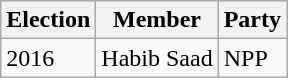<table class="wikitable">
<tr>
<th>Election</th>
<th>Member</th>
<th>Party</th>
</tr>
<tr>
<td>2016</td>
<td>Habib Saad</td>
<td>NPP</td>
</tr>
</table>
